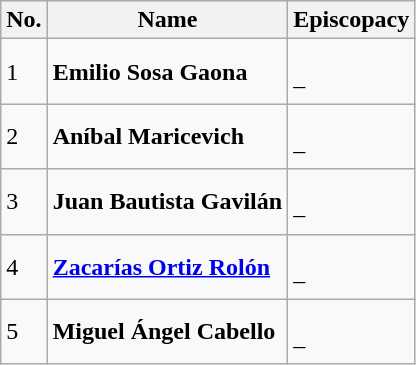<table class="wikitable">
<tr>
<th>No.</th>
<th>Name</th>
<th>Episcopacy</th>
</tr>
<tr>
<td>1</td>
<td><strong>Emilio Sosa Gaona</strong><br></td>
<td><br>–<br></td>
</tr>
<tr>
<td>2</td>
<td><strong>Aníbal Maricevich</strong><br></td>
<td><br>–<br></td>
</tr>
<tr>
<td>3</td>
<td><strong>Juan Bautista Gavilán</strong><br></td>
<td><br>–<br></td>
</tr>
<tr>
<td>4</td>
<td><strong><a href='#'>Zacarías Ortiz Rolón</a></strong><br></td>
<td><br>–<br></td>
</tr>
<tr>
<td>5</td>
<td><strong>Miguel Ángel Cabello</strong><br></td>
<td><br>–<br></td>
</tr>
</table>
